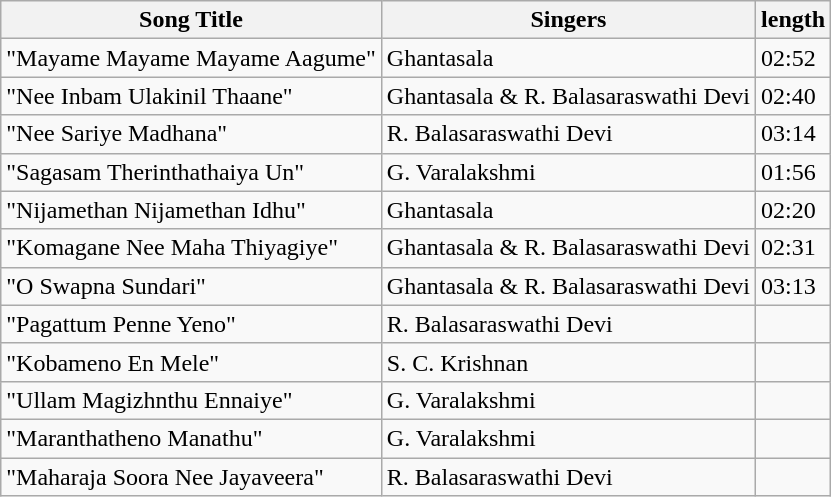<table class="wikitable">
<tr>
<th>Song Title</th>
<th>Singers</th>
<th>length</th>
</tr>
<tr>
<td>"Mayame Mayame Mayame Aagume"</td>
<td>Ghantasala</td>
<td>02:52</td>
</tr>
<tr>
<td>"Nee Inbam Ulakinil Thaane"</td>
<td>Ghantasala & R. Balasaraswathi Devi</td>
<td>02:40</td>
</tr>
<tr>
<td>"Nee Sariye Madhana"</td>
<td>R. Balasaraswathi Devi</td>
<td>03:14</td>
</tr>
<tr>
<td>"Sagasam Therinthathaiya Un"</td>
<td>G. Varalakshmi</td>
<td>01:56</td>
</tr>
<tr>
<td>"Nijamethan Nijamethan Idhu"</td>
<td>Ghantasala</td>
<td>02:20</td>
</tr>
<tr>
<td>"Komagane Nee Maha Thiyagiye"</td>
<td>Ghantasala & R. Balasaraswathi Devi</td>
<td>02:31</td>
</tr>
<tr>
<td>"O Swapna Sundari"</td>
<td>Ghantasala & R. Balasaraswathi Devi</td>
<td>03:13</td>
</tr>
<tr>
<td>"Pagattum Penne Yeno"</td>
<td>R. Balasaraswathi Devi</td>
<td></td>
</tr>
<tr>
<td>"Kobameno En Mele"</td>
<td>S. C. Krishnan</td>
<td></td>
</tr>
<tr>
<td>"Ullam Magizhnthu Ennaiye"</td>
<td>G. Varalakshmi</td>
<td></td>
</tr>
<tr>
<td>"Maranthatheno Manathu"</td>
<td>G. Varalakshmi</td>
<td></td>
</tr>
<tr>
<td>"Maharaja Soora Nee Jayaveera"</td>
<td>R. Balasaraswathi Devi</td>
<td></td>
</tr>
</table>
